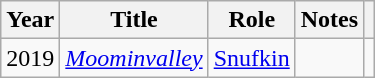<table class="wikitable">
<tr>
<th>Year</th>
<th>Title</th>
<th>Role</th>
<th>Notes</th>
<th></th>
</tr>
<tr>
<td>2019</td>
<td><em><a href='#'>Moominvalley</a></em></td>
<td><a href='#'>Snufkin</a></td>
<td></td>
<td></td>
</tr>
</table>
